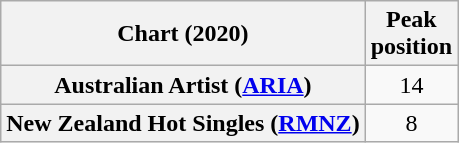<table class="wikitable sortable plainrowheaders" style="text-align:center">
<tr>
<th scope="col">Chart (2020)</th>
<th scope="col">Peak<br>position</th>
</tr>
<tr>
<th scope="row">Australian Artist (<a href='#'>ARIA</a>)</th>
<td>14</td>
</tr>
<tr>
<th scope="row">New Zealand Hot Singles (<a href='#'>RMNZ</a>)</th>
<td>8</td>
</tr>
</table>
